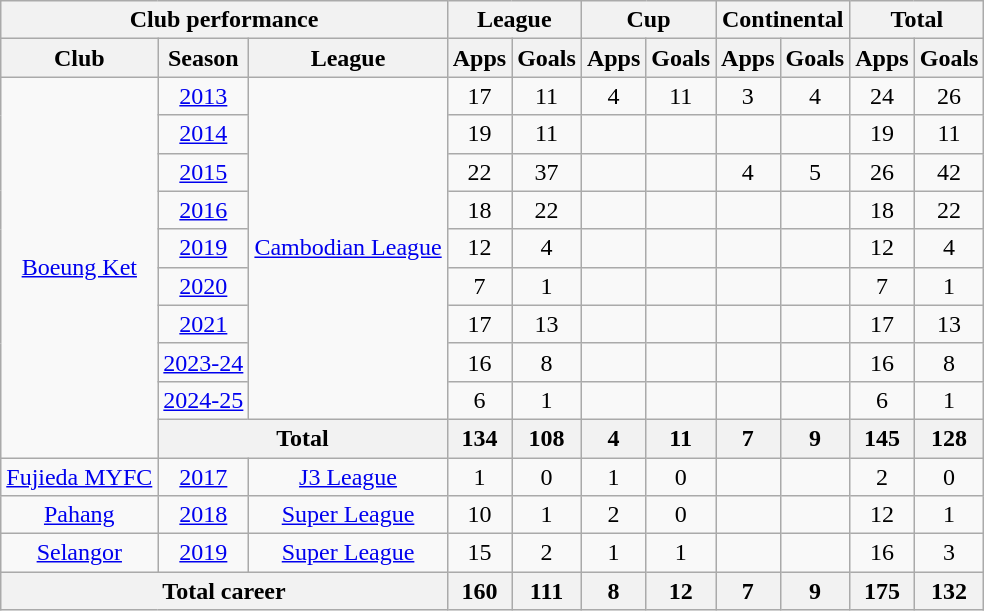<table class="wikitable" style="text-align:center;">
<tr>
<th colspan=3>Club performance</th>
<th colspan=2>League</th>
<th colspan=2>Cup</th>
<th colspan=2>Continental</th>
<th colspan=2>Total</th>
</tr>
<tr>
<th>Club</th>
<th>Season</th>
<th>League</th>
<th>Apps</th>
<th>Goals</th>
<th>Apps</th>
<th>Goals</th>
<th>Apps</th>
<th>Goals</th>
<th>Apps</th>
<th>Goals</th>
</tr>
<tr>
<td rowspan=10><a href='#'>Boeung Ket</a></td>
<td><a href='#'>2013</a></td>
<td rowspan=9><a href='#'>Cambodian League</a></td>
<td>17</td>
<td>11</td>
<td>4</td>
<td>11</td>
<td>3</td>
<td>4</td>
<td>24</td>
<td>26</td>
</tr>
<tr>
<td><a href='#'>2014</a></td>
<td>19</td>
<td>11</td>
<td></td>
<td></td>
<td></td>
<td></td>
<td>19</td>
<td>11</td>
</tr>
<tr>
<td><a href='#'>2015</a></td>
<td>22</td>
<td>37</td>
<td></td>
<td></td>
<td>4</td>
<td>5</td>
<td>26</td>
<td>42</td>
</tr>
<tr>
<td><a href='#'>2016</a></td>
<td>18</td>
<td>22</td>
<td></td>
<td></td>
<td></td>
<td></td>
<td>18</td>
<td>22</td>
</tr>
<tr>
<td><a href='#'>2019</a></td>
<td>12</td>
<td>4</td>
<td></td>
<td></td>
<td></td>
<td></td>
<td>12</td>
<td>4</td>
</tr>
<tr>
<td><a href='#'>2020</a></td>
<td>7</td>
<td>1</td>
<td></td>
<td></td>
<td></td>
<td></td>
<td>7</td>
<td>1</td>
</tr>
<tr>
<td><a href='#'>2021</a></td>
<td>17</td>
<td>13</td>
<td></td>
<td></td>
<td></td>
<td></td>
<td>17</td>
<td>13</td>
</tr>
<tr>
<td><a href='#'>2023-24</a></td>
<td>16</td>
<td>8</td>
<td></td>
<td></td>
<td></td>
<td></td>
<td>16</td>
<td>8</td>
</tr>
<tr>
<td><a href='#'>2024-25</a></td>
<td>6</td>
<td>1</td>
<td></td>
<td></td>
<td></td>
<td></td>
<td>6</td>
<td>1</td>
</tr>
<tr>
<th colspan=2>Total</th>
<th>134</th>
<th>108</th>
<th>4</th>
<th>11</th>
<th>7</th>
<th>9</th>
<th>145</th>
<th>128</th>
</tr>
<tr>
<td><a href='#'>Fujieda MYFC</a></td>
<td><a href='#'>2017</a></td>
<td><a href='#'>J3 League</a></td>
<td>1</td>
<td>0</td>
<td>1</td>
<td>0</td>
<td></td>
<td></td>
<td>2</td>
<td>0</td>
</tr>
<tr>
<td><a href='#'>Pahang</a></td>
<td><a href='#'>2018</a></td>
<td><a href='#'>Super League</a></td>
<td>10</td>
<td>1</td>
<td>2</td>
<td>0</td>
<td></td>
<td></td>
<td>12</td>
<td>1</td>
</tr>
<tr>
<td><a href='#'>Selangor</a></td>
<td><a href='#'>2019</a></td>
<td><a href='#'>Super League</a></td>
<td>15</td>
<td>2</td>
<td>1</td>
<td>1</td>
<td></td>
<td></td>
<td>16</td>
<td>3</td>
</tr>
<tr>
<th colspan=3>Total career</th>
<th>160</th>
<th>111</th>
<th>8</th>
<th>12</th>
<th>7</th>
<th>9</th>
<th>175</th>
<th>132</th>
</tr>
</table>
